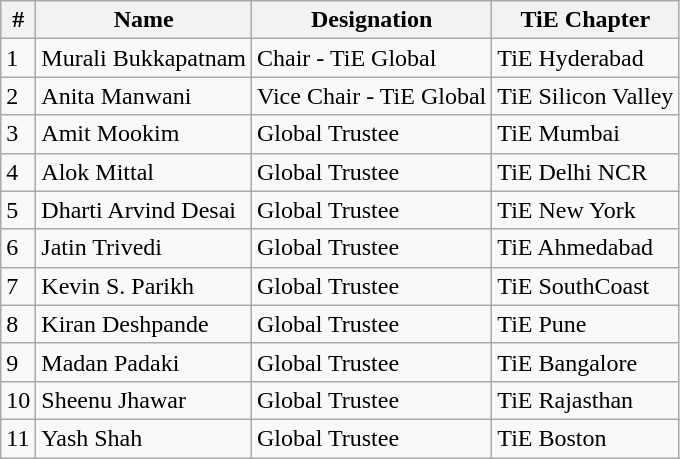<table class="wikitable sortable">
<tr>
<th>#</th>
<th>Name</th>
<th>Designation</th>
<th>TiE Chapter</th>
</tr>
<tr>
<td>1</td>
<td>Murali Bukkapatnam</td>
<td>Chair - TiE Global</td>
<td>TiE Hyderabad</td>
</tr>
<tr>
<td>2</td>
<td>Anita Manwani</td>
<td>Vice Chair - TiE Global</td>
<td>TiE Silicon Valley</td>
</tr>
<tr>
<td>3</td>
<td>Amit Mookim</td>
<td>Global Trustee</td>
<td>TiE Mumbai</td>
</tr>
<tr>
<td>4</td>
<td>Alok Mittal</td>
<td>Global Trustee</td>
<td>TiE Delhi NCR</td>
</tr>
<tr>
<td>5</td>
<td>Dharti Arvind Desai</td>
<td>Global Trustee</td>
<td>TiE New York</td>
</tr>
<tr>
<td>6</td>
<td>Jatin Trivedi</td>
<td>Global Trustee</td>
<td>TiE Ahmedabad</td>
</tr>
<tr>
<td>7</td>
<td>Kevin S. Parikh</td>
<td>Global Trustee</td>
<td>TiE SouthCoast</td>
</tr>
<tr>
<td>8</td>
<td>Kiran Deshpande</td>
<td>Global Trustee</td>
<td>TiE Pune</td>
</tr>
<tr>
<td>9</td>
<td>Madan Padaki</td>
<td>Global Trustee</td>
<td>TiE Bangalore</td>
</tr>
<tr>
<td>10</td>
<td>Sheenu Jhawar</td>
<td>Global Trustee</td>
<td>TiE Rajasthan</td>
</tr>
<tr>
<td>11</td>
<td>Yash Shah</td>
<td>Global Trustee</td>
<td>TiE Boston</td>
</tr>
</table>
